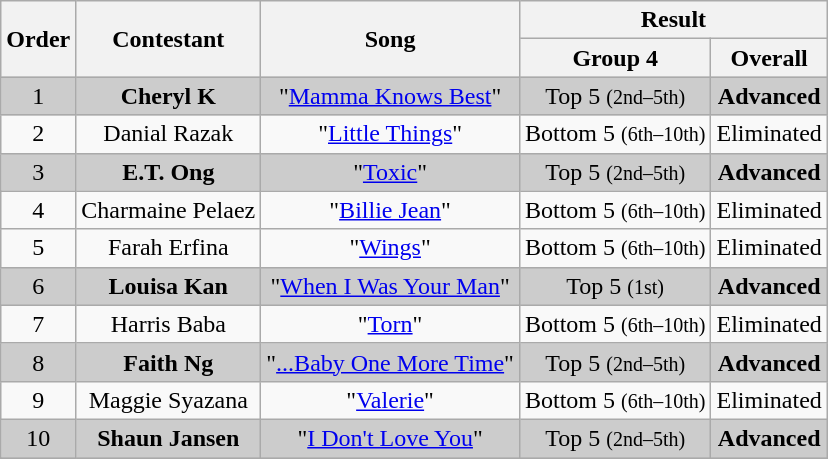<table class="wikitable plainrowheaders" style="text-align:center;">
<tr>
<th rowspan=2 scope="col">Order</th>
<th rowspan=2 scope="col">Contestant</th>
<th rowspan=2 scope="col">Song</th>
<th colspan=2 scope="col">Result</th>
</tr>
<tr>
<th scope="col">Group 4</th>
<th scope="col">Overall</th>
</tr>
<tr style="background:#ccc;">
<td scope="row">1</td>
<td><strong>Cheryl K</strong></td>
<td>"<a href='#'>Mamma Knows Best</a>"</td>
<td>Top 5 <small>(2nd–5th)</small></td>
<td><strong>Advanced</strong></td>
</tr>
<tr>
<td>2</td>
<td>Danial Razak</td>
<td>"<a href='#'>Little Things</a>"</td>
<td>Bottom 5 <small>(6th–10th)</small></td>
<td>Eliminated</td>
</tr>
<tr style="background:#ccc;">
<td>3</td>
<td><strong>E.T. Ong</strong></td>
<td>"<a href='#'>Toxic</a>"</td>
<td>Top 5 <small>(2nd–5th)</small></td>
<td><strong>Advanced</strong></td>
</tr>
<tr>
<td>4</td>
<td>Charmaine Pelaez</td>
<td>"<a href='#'>Billie Jean</a>"</td>
<td>Bottom 5 <small>(6th–10th)</small></td>
<td>Eliminated</td>
</tr>
<tr>
<td>5</td>
<td>Farah Erfina</td>
<td>"<a href='#'>Wings</a>"</td>
<td>Bottom 5 <small>(6th–10th)</small></td>
<td>Eliminated</td>
</tr>
<tr style="background:#ccc;">
<td>6</td>
<td><strong>Louisa Kan</strong></td>
<td>"<a href='#'>When I Was Your Man</a>"</td>
<td>Top 5 <small>(1st)</small></td>
<td><strong>Advanced</strong></td>
</tr>
<tr>
<td>7</td>
<td>Harris Baba</td>
<td>"<a href='#'>Torn</a>"</td>
<td>Bottom 5 <small>(6th–10th)</small></td>
<td>Eliminated</td>
</tr>
<tr style="background:#ccc;">
<td>8</td>
<td><strong>Faith Ng</strong></td>
<td>"<a href='#'>...Baby One More Time</a>"</td>
<td>Top 5 <small>(2nd–5th)</small></td>
<td><strong>Advanced</strong></td>
</tr>
<tr>
<td>9</td>
<td>Maggie Syazana</td>
<td>"<a href='#'>Valerie</a>"</td>
<td>Bottom 5 <small>(6th–10th)</small></td>
<td>Eliminated</td>
</tr>
<tr style="background:#ccc;">
<td>10</td>
<td><strong>Shaun Jansen</strong></td>
<td>"<a href='#'>I Don't Love You</a>"</td>
<td>Top 5 <small>(2nd–5th)</small></td>
<td><strong>Advanced</strong></td>
</tr>
<tr>
</tr>
</table>
